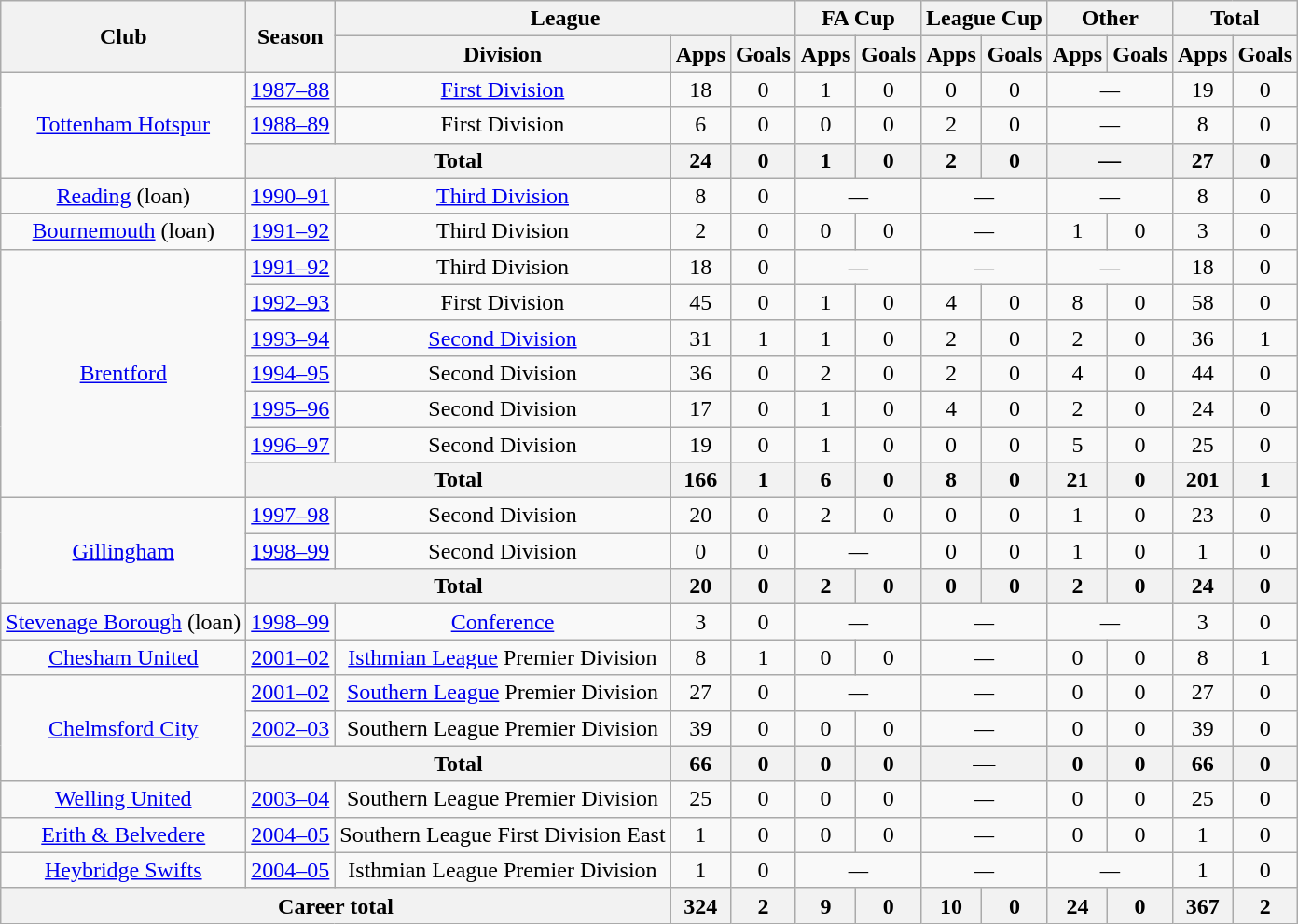<table class="wikitable" style="text-align: center;">
<tr>
<th rowspan="2">Club</th>
<th rowspan="2">Season</th>
<th colspan="3">League</th>
<th colspan="2">FA Cup</th>
<th colspan="2">League Cup</th>
<th colspan="2">Other</th>
<th colspan="2">Total</th>
</tr>
<tr>
<th>Division</th>
<th>Apps</th>
<th>Goals</th>
<th>Apps</th>
<th>Goals</th>
<th>Apps</th>
<th>Goals</th>
<th>Apps</th>
<th>Goals</th>
<th>Apps</th>
<th>Goals</th>
</tr>
<tr>
<td rowspan="3"><a href='#'>Tottenham Hotspur</a></td>
<td><a href='#'>1987–88</a></td>
<td><a href='#'>First Division</a></td>
<td>18</td>
<td>0</td>
<td>1</td>
<td>0</td>
<td>0</td>
<td>0</td>
<td colspan="2"><em>—</em></td>
<td>19</td>
<td>0</td>
</tr>
<tr>
<td><a href='#'>1988–89</a></td>
<td>First Division</td>
<td>6</td>
<td>0</td>
<td>0</td>
<td>0</td>
<td>2</td>
<td>0</td>
<td colspan="2"><em>—</em></td>
<td>8</td>
<td>0</td>
</tr>
<tr>
<th colspan="2">Total</th>
<th>24</th>
<th>0</th>
<th>1</th>
<th>0</th>
<th>2</th>
<th>0</th>
<th colspan="2"><em>—</em></th>
<th>27</th>
<th>0</th>
</tr>
<tr>
<td><a href='#'>Reading</a> (loan)</td>
<td><a href='#'>1990–91</a></td>
<td><a href='#'>Third Division</a></td>
<td>8</td>
<td>0</td>
<td colspan="2"><em>—</em></td>
<td colspan="2"><em>—</em></td>
<td colspan="2"><em>—</em></td>
<td>8</td>
<td>0</td>
</tr>
<tr>
<td><a href='#'>Bournemouth</a> (loan)</td>
<td><a href='#'>1991–92</a></td>
<td>Third Division</td>
<td>2</td>
<td>0</td>
<td>0</td>
<td>0</td>
<td colspan="2"><em>—</em></td>
<td>1</td>
<td>0</td>
<td>3</td>
<td>0</td>
</tr>
<tr>
<td rowspan="7"><a href='#'>Brentford</a></td>
<td><a href='#'>1991–92</a></td>
<td>Third Division</td>
<td>18</td>
<td>0</td>
<td colspan="2"><em>—</em></td>
<td colspan="2"><em>—</em></td>
<td colspan="2"><em>—</em></td>
<td>18</td>
<td>0</td>
</tr>
<tr>
<td><a href='#'>1992–93</a></td>
<td>First Division</td>
<td>45</td>
<td>0</td>
<td>1</td>
<td>0</td>
<td>4</td>
<td>0</td>
<td>8</td>
<td>0</td>
<td>58</td>
<td>0</td>
</tr>
<tr>
<td><a href='#'>1993–94</a></td>
<td><a href='#'>Second Division</a></td>
<td>31</td>
<td>1</td>
<td>1</td>
<td>0</td>
<td>2</td>
<td>0</td>
<td>2</td>
<td>0</td>
<td>36</td>
<td>1</td>
</tr>
<tr>
<td><a href='#'>1994–95</a></td>
<td>Second Division</td>
<td>36</td>
<td>0</td>
<td>2</td>
<td>0</td>
<td>2</td>
<td>0</td>
<td>4</td>
<td>0</td>
<td>44</td>
<td>0</td>
</tr>
<tr>
<td><a href='#'>1995–96</a></td>
<td>Second Division</td>
<td>17</td>
<td>0</td>
<td>1</td>
<td>0</td>
<td>4</td>
<td>0</td>
<td>2</td>
<td>0</td>
<td>24</td>
<td>0</td>
</tr>
<tr>
<td><a href='#'>1996–97</a></td>
<td>Second Division</td>
<td>19</td>
<td>0</td>
<td>1</td>
<td>0</td>
<td>0</td>
<td>0</td>
<td>5</td>
<td>0</td>
<td>25</td>
<td>0</td>
</tr>
<tr>
<th colspan="2">Total</th>
<th>166</th>
<th>1</th>
<th>6</th>
<th>0</th>
<th>8</th>
<th>0</th>
<th>21</th>
<th>0</th>
<th>201</th>
<th>1</th>
</tr>
<tr>
<td rowspan="3"><a href='#'>Gillingham</a></td>
<td><a href='#'>1997–98</a></td>
<td>Second Division</td>
<td>20</td>
<td>0</td>
<td>2</td>
<td>0</td>
<td>0</td>
<td>0</td>
<td>1</td>
<td>0</td>
<td>23</td>
<td>0</td>
</tr>
<tr>
<td><a href='#'>1998–99</a></td>
<td>Second Division</td>
<td>0</td>
<td>0</td>
<td colspan="2"><em>—</em></td>
<td>0</td>
<td>0</td>
<td>1</td>
<td>0</td>
<td>1</td>
<td>0</td>
</tr>
<tr>
<th colspan="2">Total</th>
<th>20</th>
<th>0</th>
<th>2</th>
<th>0</th>
<th>0</th>
<th>0</th>
<th>2</th>
<th>0</th>
<th>24</th>
<th>0</th>
</tr>
<tr>
<td><a href='#'>Stevenage Borough</a> (loan)</td>
<td><a href='#'>1998–99</a></td>
<td><a href='#'>Conference</a></td>
<td>3</td>
<td>0</td>
<td colspan="2"><em>—</em></td>
<td colspan="2"><em>—</em></td>
<td colspan="2"><em>—</em></td>
<td>3</td>
<td>0</td>
</tr>
<tr>
<td><a href='#'>Chesham United</a></td>
<td><a href='#'>2001–02</a></td>
<td><a href='#'>Isthmian League</a> Premier Division</td>
<td>8</td>
<td>1</td>
<td>0</td>
<td>0</td>
<td colspan="2"><em>—</em></td>
<td>0</td>
<td>0</td>
<td>8</td>
<td>1</td>
</tr>
<tr>
<td rowspan="3"><a href='#'>Chelmsford City</a></td>
<td><a href='#'>2001–02</a></td>
<td><a href='#'>Southern League</a> Premier Division</td>
<td>27</td>
<td>0</td>
<td colspan="2"><em>—</em></td>
<td colspan="2"><em>—</em></td>
<td>0</td>
<td>0</td>
<td>27</td>
<td>0</td>
</tr>
<tr>
<td><a href='#'>2002–03</a></td>
<td>Southern League Premier Division</td>
<td>39</td>
<td>0</td>
<td>0</td>
<td>0</td>
<td colspan="2"><em>—</em></td>
<td>0</td>
<td>0</td>
<td>39</td>
<td>0</td>
</tr>
<tr>
<th colspan="2">Total</th>
<th>66</th>
<th>0</th>
<th>0</th>
<th>0</th>
<th colspan="2"><em>—</em></th>
<th>0</th>
<th>0</th>
<th>66</th>
<th>0</th>
</tr>
<tr>
<td><a href='#'>Welling United</a></td>
<td><a href='#'>2003–04</a></td>
<td>Southern League Premier Division</td>
<td>25</td>
<td>0</td>
<td>0</td>
<td>0</td>
<td colspan="2"><em>—</em></td>
<td>0</td>
<td>0</td>
<td>25</td>
<td>0</td>
</tr>
<tr>
<td><a href='#'>Erith & Belvedere</a></td>
<td><a href='#'>2004–05</a></td>
<td>Southern League First Division East</td>
<td>1</td>
<td>0</td>
<td>0</td>
<td>0</td>
<td colspan="2"><em>—</em></td>
<td>0</td>
<td>0</td>
<td>1</td>
<td>0</td>
</tr>
<tr>
<td><a href='#'>Heybridge Swifts</a></td>
<td><a href='#'>2004–05</a></td>
<td>Isthmian League Premier Division</td>
<td>1</td>
<td>0</td>
<td colspan="2"><em>—</em></td>
<td colspan="2"><em>—</em></td>
<td colspan="2"><em>—</em></td>
<td>1</td>
<td>0</td>
</tr>
<tr>
<th colspan="3">Career total</th>
<th>324</th>
<th>2</th>
<th>9</th>
<th>0</th>
<th>10</th>
<th>0</th>
<th>24</th>
<th>0</th>
<th>367</th>
<th>2</th>
</tr>
</table>
